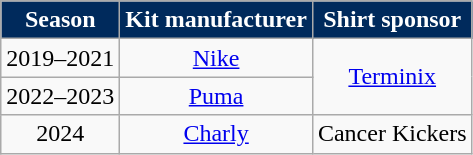<table class="wikitable" style="text-align: center">
<tr>
<th style="background:#002A5C; color:#ffffff;">Season</th>
<th style="background:#002A5C; color:#ffffff;">Kit manufacturer</th>
<th style="background:#002A5C; color:#ffffff;">Shirt sponsor</th>
</tr>
<tr>
<td>2019–2021</td>
<td><a href='#'>Nike</a></td>
<td rowspan=2><a href='#'>Terminix</a></td>
</tr>
<tr>
<td>2022–2023</td>
<td><a href='#'>Puma</a></td>
</tr>
<tr>
<td>2024</td>
<td><a href='#'>Charly</a></td>
<td>Cancer Kickers</td>
</tr>
</table>
